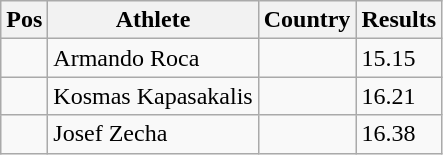<table class="wikitable">
<tr>
<th>Pos</th>
<th>Athlete</th>
<th>Country</th>
<th>Results</th>
</tr>
<tr>
<td align="center"></td>
<td>Armando Roca</td>
<td></td>
<td>15.15</td>
</tr>
<tr>
<td align="center"></td>
<td>Kosmas Kapasakalis</td>
<td></td>
<td>16.21</td>
</tr>
<tr>
<td align="center"></td>
<td>Josef Zecha</td>
<td></td>
<td>16.38</td>
</tr>
</table>
